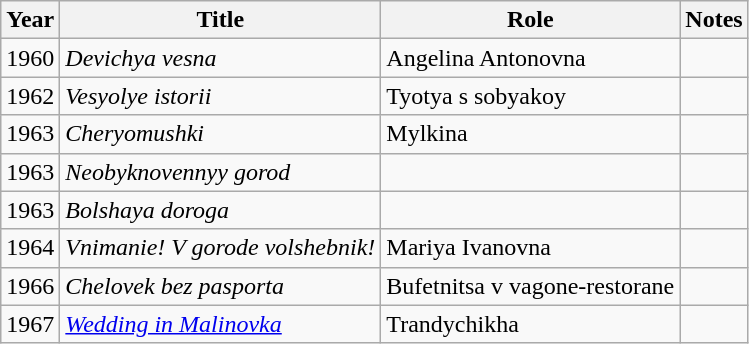<table class="wikitable">
<tr>
<th>Year</th>
<th>Title</th>
<th>Role</th>
<th>Notes</th>
</tr>
<tr>
<td>1960</td>
<td><em>Devichya vesna</em></td>
<td>Angelina Antonovna</td>
<td></td>
</tr>
<tr>
<td>1962</td>
<td><em>Vesyolye istorii</em></td>
<td>Tyotya s sobyakoy</td>
<td></td>
</tr>
<tr>
<td>1963</td>
<td><em>Cheryomushki</em></td>
<td>Mylkina</td>
<td></td>
</tr>
<tr>
<td>1963</td>
<td><em>Neobyknovennyy gorod</em></td>
<td></td>
<td></td>
</tr>
<tr>
<td>1963</td>
<td><em>Bolshaya doroga</em></td>
<td></td>
<td></td>
</tr>
<tr>
<td>1964</td>
<td><em>Vnimanie! V gorode volshebnik!</em></td>
<td>Mariya Ivanovna</td>
<td></td>
</tr>
<tr>
<td>1966</td>
<td><em>Chelovek bez pasporta</em></td>
<td>Bufetnitsa v vagone-restorane</td>
<td></td>
</tr>
<tr>
<td>1967</td>
<td><em><a href='#'>Wedding in Malinovka</a></em></td>
<td>Trandychikha</td>
<td></td>
</tr>
</table>
